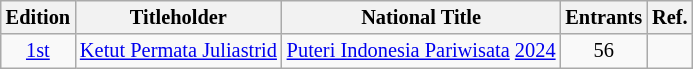<table class="wikitable sortable" style="font-size: 85%; text-align:center">
<tr>
<th>Edition</th>
<th>Titleholder</th>
<th>National Title</th>
<th>Entrants</th>
<th>Ref.</th>
</tr>
<tr>
<td><a href='#'>1st</a></td>
<td><a href='#'>Ketut Permata Juliastrid</a><br></td>
<td><a href='#'>Puteri Indonesia Pariwisata</a> <a href='#'>2024</a></td>
<td style="text-align:center;">56</td>
<td></td>
</tr>
</table>
